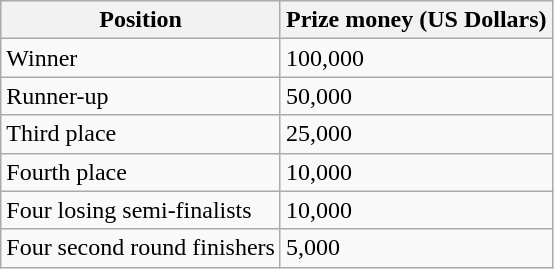<table class="wikitable">
<tr>
<th>Position</th>
<th>Prize money (US Dollars)</th>
</tr>
<tr>
<td>Winner</td>
<td>100,000</td>
</tr>
<tr>
<td>Runner-up</td>
<td>50,000</td>
</tr>
<tr>
<td>Third place</td>
<td>25,000</td>
</tr>
<tr>
<td>Fourth place</td>
<td>10,000</td>
</tr>
<tr>
<td>Four losing semi-finalists</td>
<td>10,000</td>
</tr>
<tr>
<td>Four second round finishers</td>
<td>5,000</td>
</tr>
</table>
